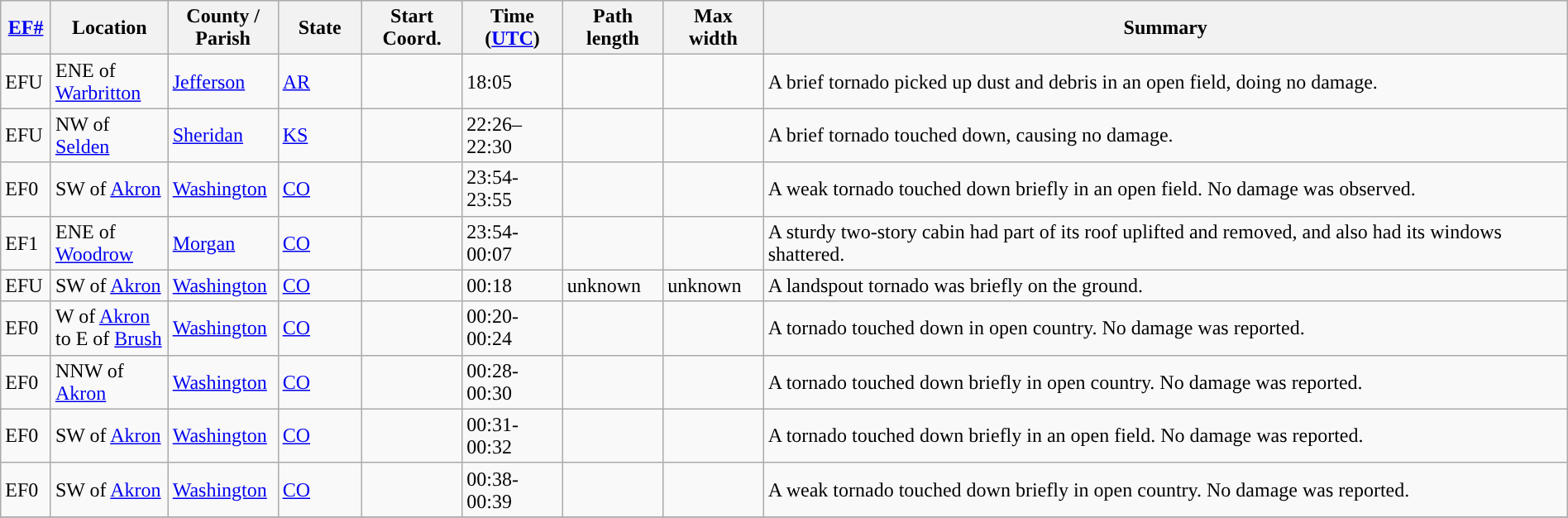<table class="wikitable sortable" style="width:100%;">
<tr>
<th scope="col"  style="width:3%; text-align:center;"><a href='#'>EF#</a></th>
<th scope="col"  style="width:7%; text-align:center;" class="unsortable">Location</th>
<th scope="col"  style="width:6%; text-align:center;" class="unsortable">County / Parish</th>
<th scope="col"  style="width:5%; text-align:center;">State</th>
<th scope="col"  style="width:6%; text-align:center;">Start Coord.</th>
<th scope="col"  style="width:6%; text-align:center;">Time (<a href='#'>UTC</a>)</th>
<th scope="col"  style="width:6%; text-align:center;">Path length</th>
<th scope="col"  style="width:6%; text-align:center;">Max width</th>
<th scope="col" class="unsortable" style="width:48%; text-align:center;">Summary</th>
</tr>
<tr>
<td>EFU</td>
<td>ENE of <a href='#'>Warbritton</a></td>
<td><a href='#'>Jefferson</a></td>
<td><a href='#'>AR</a></td>
<td></td>
<td>18:05</td>
<td></td>
<td></td>
<td>A brief tornado picked up dust and debris in an open field, doing no damage.</td>
</tr>
<tr>
<td>EFU</td>
<td>NW of <a href='#'>Selden</a></td>
<td><a href='#'>Sheridan</a></td>
<td><a href='#'>KS</a></td>
<td></td>
<td>22:26–22:30</td>
<td></td>
<td></td>
<td>A brief tornado touched down, causing no damage.</td>
</tr>
<tr>
<td>EF0</td>
<td>SW of <a href='#'>Akron</a></td>
<td><a href='#'>Washington</a></td>
<td><a href='#'>CO</a></td>
<td></td>
<td>23:54-23:55</td>
<td></td>
<td></td>
<td>A weak tornado touched down briefly in an open field. No damage was observed.</td>
</tr>
<tr>
<td>EF1</td>
<td>ENE of <a href='#'>Woodrow</a></td>
<td><a href='#'>Morgan</a></td>
<td><a href='#'>CO</a></td>
<td></td>
<td>23:54-00:07</td>
<td></td>
<td></td>
<td>A sturdy two-story cabin had part of its roof uplifted and removed, and also had its windows shattered.</td>
</tr>
<tr>
<td>EFU</td>
<td>SW of <a href='#'>Akron</a></td>
<td><a href='#'>Washington</a></td>
<td><a href='#'>CO</a></td>
<td></td>
<td>00:18</td>
<td>unknown</td>
<td>unknown</td>
<td>A landspout tornado was briefly on the ground.</td>
</tr>
<tr>
<td>EF0</td>
<td>W of <a href='#'>Akron</a> to E of <a href='#'>Brush</a></td>
<td><a href='#'>Washington</a></td>
<td><a href='#'>CO</a></td>
<td></td>
<td>00:20-00:24</td>
<td></td>
<td></td>
<td>A tornado touched down in open country. No damage was reported.</td>
</tr>
<tr>
<td>EF0</td>
<td>NNW of <a href='#'>Akron</a></td>
<td><a href='#'>Washington</a></td>
<td><a href='#'>CO</a></td>
<td></td>
<td>00:28-00:30</td>
<td></td>
<td></td>
<td>A tornado touched down briefly in open country. No damage was reported.</td>
</tr>
<tr>
<td>EF0</td>
<td>SW of <a href='#'>Akron</a></td>
<td><a href='#'>Washington</a></td>
<td><a href='#'>CO</a></td>
<td></td>
<td>00:31-00:32</td>
<td></td>
<td></td>
<td>A tornado touched down briefly in an open field. No damage was reported.</td>
</tr>
<tr>
<td>EF0</td>
<td>SW of <a href='#'>Akron</a></td>
<td><a href='#'>Washington</a></td>
<td><a href='#'>CO</a></td>
<td></td>
<td>00:38-00:39</td>
<td></td>
<td></td>
<td>A weak tornado touched down briefly in open country. No damage was reported.</td>
</tr>
<tr>
</tr>
</table>
